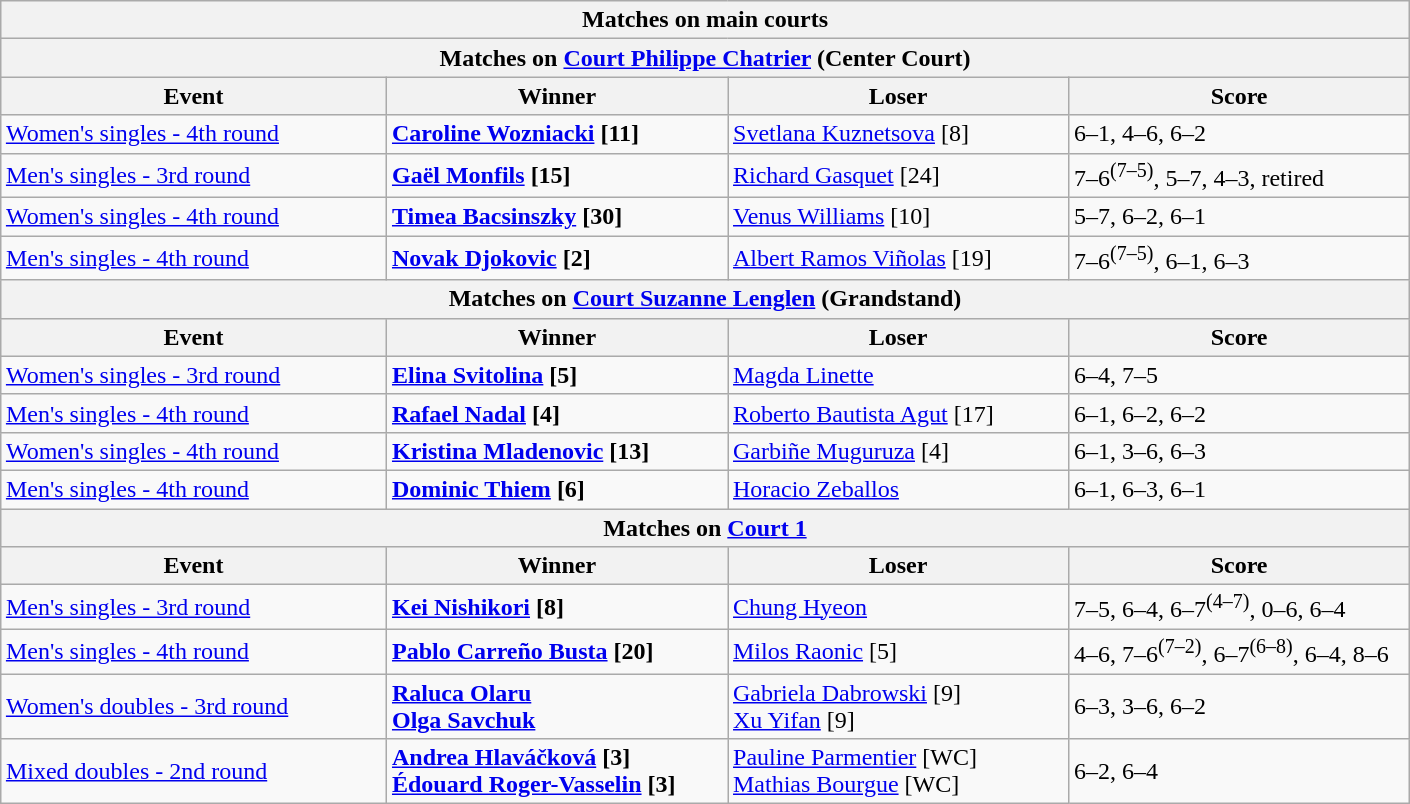<table class="wikitable collapsible uncollapsed" style=margin:auto>
<tr>
<th colspan=4 style=white-space:nowrap>Matches on main courts</th>
</tr>
<tr>
<th colspan=4><strong>Matches on <a href='#'>Court Philippe Chatrier</a> (Center Court)</strong></th>
</tr>
<tr>
<th width=250>Event</th>
<th width=220>Winner</th>
<th width=220>Loser</th>
<th width=220>Score</th>
</tr>
<tr>
<td><a href='#'>Women's singles - 4th round</a></td>
<td> <strong><a href='#'>Caroline Wozniacki</a> [11]</strong></td>
<td> <a href='#'>Svetlana Kuznetsova</a> [8]</td>
<td>6–1, 4–6, 6–2</td>
</tr>
<tr>
<td><a href='#'>Men's singles - 3rd round</a></td>
<td> <strong><a href='#'>Gaël Monfils</a> [15]</strong></td>
<td> <a href='#'>Richard Gasquet</a> [24]</td>
<td>7–6<sup>(7–5)</sup>, 5–7, 4–3, retired</td>
</tr>
<tr>
<td><a href='#'>Women's singles - 4th round</a></td>
<td> <strong><a href='#'>Timea Bacsinszky</a> [30]</strong></td>
<td> <a href='#'>Venus Williams</a> [10]</td>
<td>5–7, 6–2, 6–1</td>
</tr>
<tr>
<td><a href='#'>Men's singles - 4th round</a></td>
<td> <strong><a href='#'>Novak Djokovic</a> [2]</strong></td>
<td> <a href='#'>Albert Ramos Viñolas</a> [19]</td>
<td>7–6<sup>(7–5)</sup>, 6–1, 6–3</td>
</tr>
<tr>
<th colspan=4><strong>Matches on <a href='#'>Court Suzanne Lenglen</a> (Grandstand)</strong></th>
</tr>
<tr>
<th width=250>Event</th>
<th width=220>Winner</th>
<th width=220>Loser</th>
<th width=220>Score</th>
</tr>
<tr>
<td><a href='#'>Women's singles - 3rd round</a></td>
<td> <strong><a href='#'>Elina Svitolina</a> [5]</strong></td>
<td> <a href='#'>Magda Linette</a></td>
<td>6–4, 7–5</td>
</tr>
<tr>
<td><a href='#'>Men's singles - 4th round</a></td>
<td> <strong><a href='#'>Rafael Nadal</a> [4]</strong></td>
<td> <a href='#'>Roberto Bautista Agut</a> [17]</td>
<td>6–1, 6–2, 6–2</td>
</tr>
<tr>
<td><a href='#'>Women's singles - 4th round</a></td>
<td> <strong><a href='#'>Kristina Mladenovic</a> [13]</strong></td>
<td> <a href='#'>Garbiñe Muguruza</a> [4]</td>
<td>6–1, 3–6, 6–3</td>
</tr>
<tr>
<td><a href='#'>Men's singles - 4th round</a></td>
<td> <strong><a href='#'>Dominic Thiem</a> [6]</strong></td>
<td> <a href='#'>Horacio Zeballos</a></td>
<td>6–1, 6–3, 6–1</td>
</tr>
<tr>
<th colspan=4><strong>Matches on <a href='#'>Court 1</a></strong></th>
</tr>
<tr>
<th width=250>Event</th>
<th width=220>Winner</th>
<th width=220>Loser</th>
<th width=220>Score</th>
</tr>
<tr>
<td><a href='#'>Men's singles - 3rd round</a></td>
<td> <strong><a href='#'>Kei Nishikori</a> [8]</strong></td>
<td> <a href='#'>Chung Hyeon</a></td>
<td>7–5, 6–4, 6–7<sup>(4–7)</sup>, 0–6, 6–4</td>
</tr>
<tr>
<td><a href='#'>Men's singles - 4th round</a></td>
<td> <strong><a href='#'>Pablo Carreño Busta</a> [20]</strong></td>
<td> <a href='#'>Milos Raonic</a> [5]</td>
<td>4–6, 7–6<sup>(7–2)</sup>, 6–7<sup>(6–8)</sup>, 6–4, 8–6</td>
</tr>
<tr>
<td><a href='#'>Women's doubles - 3rd round</a></td>
<td> <strong><a href='#'>Raluca Olaru</a> <br>  <a href='#'>Olga Savchuk</a></strong></td>
<td> <a href='#'>Gabriela Dabrowski</a> [9]<br>  <a href='#'>Xu Yifan</a> [9]</td>
<td>6–3, 3–6, 6–2</td>
</tr>
<tr>
<td><a href='#'>Mixed doubles - 2nd round</a></td>
<td> <strong><a href='#'>Andrea Hlaváčková</a> [3] <br>  <a href='#'>Édouard Roger-Vasselin</a> [3]</strong></td>
<td> <a href='#'>Pauline Parmentier</a> [WC]<br>  <a href='#'>Mathias Bourgue</a> [WC]</td>
<td>6–2, 6–4</td>
</tr>
</table>
